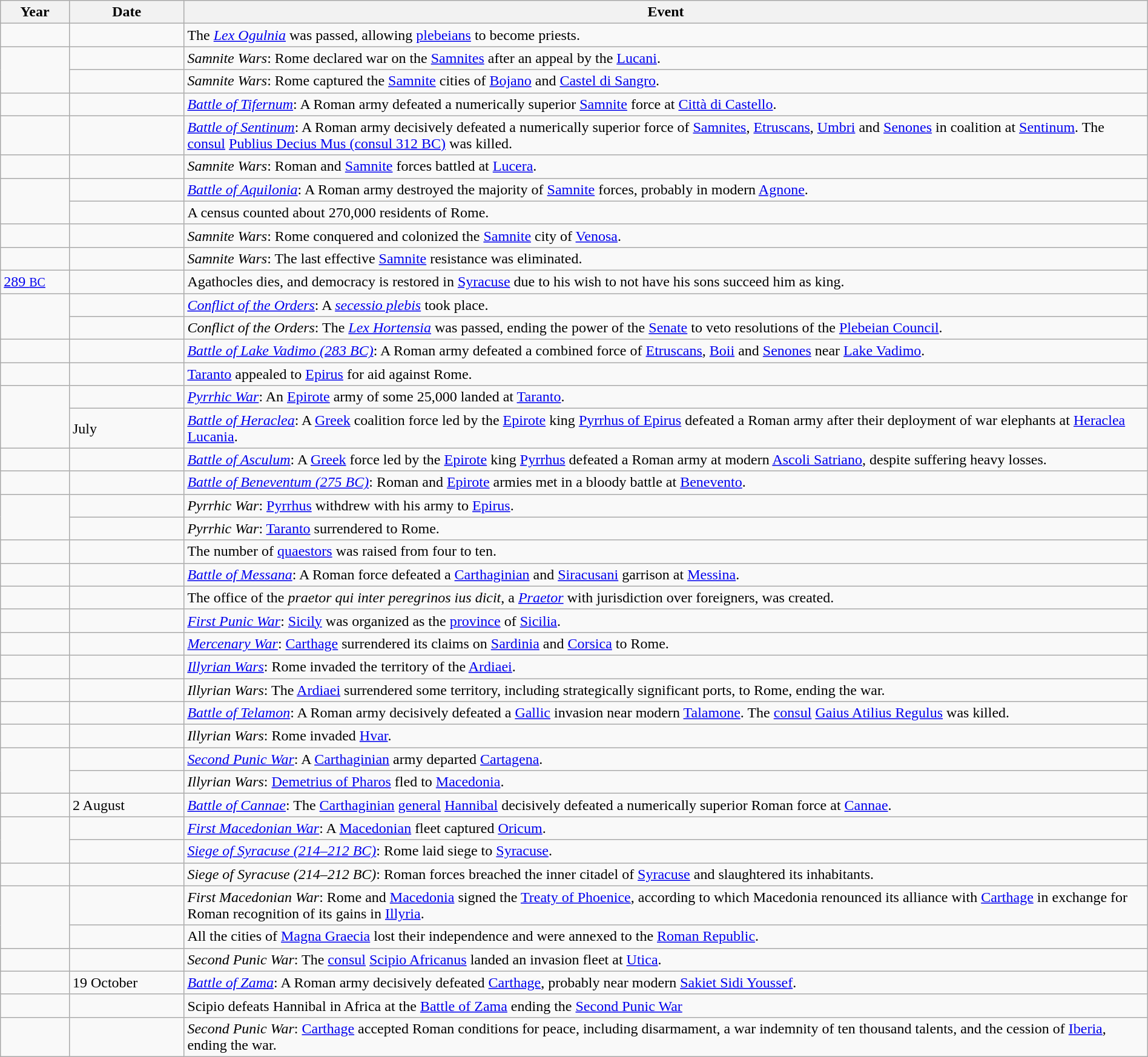<table class="wikitable" width="100%">
<tr>
<th style="width:6%">Year</th>
<th style="width:10%">Date</th>
<th>Event</th>
</tr>
<tr>
<td></td>
<td></td>
<td>The <em><a href='#'>Lex Ogulnia</a></em> was passed, allowing <a href='#'>plebeians</a> to become priests.</td>
</tr>
<tr>
<td rowspan="2" valign="top"></td>
<td></td>
<td><em>Samnite Wars</em>: Rome declared war on the <a href='#'>Samnites</a> after an appeal by the <a href='#'>Lucani</a>.</td>
</tr>
<tr>
<td></td>
<td><em>Samnite Wars</em>: Rome captured the <a href='#'>Samnite</a> cities of <a href='#'>Bojano</a> and <a href='#'>Castel di Sangro</a>.</td>
</tr>
<tr>
<td></td>
<td></td>
<td><em><a href='#'>Battle of Tifernum</a></em>: A Roman army defeated a numerically superior <a href='#'>Samnite</a> force at <a href='#'>Città di Castello</a>.</td>
</tr>
<tr>
<td></td>
<td></td>
<td><em><a href='#'>Battle of Sentinum</a></em>: A Roman army decisively defeated a numerically superior force of <a href='#'>Samnites</a>, <a href='#'>Etruscans</a>, <a href='#'>Umbri</a> and <a href='#'>Senones</a> in coalition at <a href='#'>Sentinum</a>.  The <a href='#'>consul</a> <a href='#'>Publius Decius Mus (consul 312 BC)</a> was killed.</td>
</tr>
<tr>
<td></td>
<td></td>
<td><em>Samnite Wars</em>: Roman and <a href='#'>Samnite</a> forces battled at <a href='#'>Lucera</a>.</td>
</tr>
<tr>
<td rowspan="2" valign="top"></td>
<td></td>
<td><em><a href='#'>Battle of Aquilonia</a></em>: A Roman army destroyed the majority of <a href='#'>Samnite</a> forces, probably in modern <a href='#'>Agnone</a>.</td>
</tr>
<tr>
<td></td>
<td>A census counted about 270,000 residents of Rome.</td>
</tr>
<tr>
<td></td>
<td></td>
<td><em>Samnite Wars</em>: Rome conquered and colonized the <a href='#'>Samnite</a> city of <a href='#'>Venosa</a>.</td>
</tr>
<tr>
<td></td>
<td></td>
<td><em>Samnite Wars</em>: The last effective <a href='#'>Samnite</a> resistance was eliminated.</td>
</tr>
<tr>
<td><a href='#'>289 <small>BC</small></a></td>
<td></td>
<td>Agathocles dies, and democracy is restored in <a href='#'>Syracuse</a> due to his wish to not have his sons succeed him as king.</td>
</tr>
<tr>
<td rowspan="2" valign="top"></td>
<td></td>
<td><em><a href='#'>Conflict of the Orders</a></em>: A <em><a href='#'>secessio plebis</a></em> took place.</td>
</tr>
<tr>
<td></td>
<td><em>Conflict of the Orders</em>: The <em><a href='#'>Lex Hortensia</a></em> was passed, ending the power of the <a href='#'>Senate</a> to veto resolutions of the <a href='#'>Plebeian Council</a>.</td>
</tr>
<tr>
<td></td>
<td></td>
<td><em><a href='#'>Battle of Lake Vadimo (283 BC)</a></em>: A Roman army defeated a combined force of <a href='#'>Etruscans</a>, <a href='#'>Boii</a> and <a href='#'>Senones</a> near <a href='#'>Lake Vadimo</a>.</td>
</tr>
<tr>
<td></td>
<td></td>
<td><a href='#'>Taranto</a> appealed to <a href='#'>Epirus</a> for aid against Rome.</td>
</tr>
<tr>
<td rowspan="2" valign="top"></td>
<td></td>
<td><em><a href='#'>Pyrrhic War</a></em>: An <a href='#'>Epirote</a> army of some 25,000 landed at <a href='#'>Taranto</a>.</td>
</tr>
<tr>
<td>July</td>
<td><em><a href='#'>Battle of Heraclea</a></em>: A <a href='#'>Greek</a> coalition force led by the <a href='#'>Epirote</a> king <a href='#'>Pyrrhus of Epirus</a> defeated a Roman army after their deployment of war elephants at <a href='#'>Heraclea Lucania</a>.</td>
</tr>
<tr>
<td></td>
<td></td>
<td><em><a href='#'>Battle of Asculum</a></em>: A <a href='#'>Greek</a> force led by the <a href='#'>Epirote</a> king <a href='#'>Pyrrhus</a> defeated a Roman army at modern <a href='#'>Ascoli Satriano</a>, despite suffering heavy losses.</td>
</tr>
<tr>
<td></td>
<td></td>
<td><em><a href='#'>Battle of Beneventum (275 BC)</a></em>: Roman and <a href='#'>Epirote</a> armies met in a bloody battle at <a href='#'>Benevento</a>.</td>
</tr>
<tr>
<td rowspan="2" valign="top"></td>
<td></td>
<td><em>Pyrrhic War</em>: <a href='#'>Pyrrhus</a> withdrew with his army to <a href='#'>Epirus</a>.</td>
</tr>
<tr>
<td></td>
<td><em>Pyrrhic War</em>: <a href='#'>Taranto</a> surrendered to Rome.</td>
</tr>
<tr>
<td></td>
<td></td>
<td>The number of <a href='#'>quaestors</a> was raised from four to ten.</td>
</tr>
<tr>
<td></td>
<td></td>
<td><em><a href='#'>Battle of Messana</a></em>: A Roman force defeated a <a href='#'>Carthaginian</a> and <a href='#'>Siracusani</a> garrison at <a href='#'>Messina</a>.</td>
</tr>
<tr>
<td></td>
<td></td>
<td>The office of the <em>praetor qui inter peregrinos ius dicit</em>, a <em><a href='#'>Praetor</a></em> with jurisdiction over foreigners, was created.</td>
</tr>
<tr>
<td></td>
<td></td>
<td><em><a href='#'>First Punic War</a></em>: <a href='#'>Sicily</a> was organized as the <a href='#'>province</a> of <a href='#'>Sicilia</a>.</td>
</tr>
<tr>
<td></td>
<td></td>
<td><em><a href='#'>Mercenary War</a></em>: <a href='#'>Carthage</a> surrendered its claims on <a href='#'>Sardinia</a> and <a href='#'>Corsica</a> to Rome.</td>
</tr>
<tr>
<td></td>
<td></td>
<td><em><a href='#'>Illyrian Wars</a></em>: Rome invaded the territory of the <a href='#'>Ardiaei</a>.</td>
</tr>
<tr>
<td></td>
<td></td>
<td><em>Illyrian Wars</em>: The <a href='#'>Ardiaei</a> surrendered some territory, including strategically significant ports, to Rome, ending the war.</td>
</tr>
<tr>
<td></td>
<td></td>
<td><em><a href='#'>Battle of Telamon</a></em>: A Roman army decisively defeated a <a href='#'>Gallic</a> invasion near modern <a href='#'>Talamone</a>.  The <a href='#'>consul</a> <a href='#'>Gaius Atilius Regulus</a> was killed.</td>
</tr>
<tr>
<td></td>
<td></td>
<td><em>Illyrian Wars</em>: Rome invaded <a href='#'>Hvar</a>.</td>
</tr>
<tr>
<td rowspan="2" valign="top"></td>
<td></td>
<td><em><a href='#'>Second Punic War</a></em>: A <a href='#'>Carthaginian</a> army departed <a href='#'>Cartagena</a>.</td>
</tr>
<tr>
<td></td>
<td><em>Illyrian Wars</em>: <a href='#'>Demetrius of Pharos</a> fled to <a href='#'>Macedonia</a>.</td>
</tr>
<tr>
<td></td>
<td>2 August</td>
<td><em><a href='#'>Battle of Cannae</a></em>: The <a href='#'>Carthaginian</a> <a href='#'>general</a> <a href='#'>Hannibal</a> decisively defeated a numerically superior Roman force at <a href='#'>Cannae</a>.</td>
</tr>
<tr>
<td rowspan="2" valign="top"></td>
<td></td>
<td><em><a href='#'>First Macedonian War</a></em>: A <a href='#'>Macedonian</a> fleet captured <a href='#'>Oricum</a>.</td>
</tr>
<tr>
<td></td>
<td><em><a href='#'>Siege of Syracuse (214–212 BC)</a></em>: Rome laid siege to <a href='#'>Syracuse</a>.</td>
</tr>
<tr>
<td></td>
<td></td>
<td><em>Siege of Syracuse (214–212 BC)</em>: Roman forces breached the inner citadel of <a href='#'>Syracuse</a> and slaughtered its inhabitants.</td>
</tr>
<tr>
<td rowspan="2" valign="top"></td>
<td></td>
<td><em>First Macedonian War</em>: Rome and <a href='#'>Macedonia</a> signed the <a href='#'>Treaty of Phoenice</a>, according to which Macedonia renounced its alliance with <a href='#'>Carthage</a> in exchange for Roman recognition of its gains in <a href='#'>Illyria</a>.</td>
</tr>
<tr>
<td></td>
<td>All the cities of <a href='#'>Magna Graecia</a> lost their independence and were annexed to the <a href='#'>Roman Republic</a>.</td>
</tr>
<tr>
<td></td>
<td></td>
<td><em>Second Punic War</em>: The <a href='#'>consul</a> <a href='#'>Scipio Africanus</a> landed an invasion fleet at <a href='#'>Utica</a>.</td>
</tr>
<tr>
<td></td>
<td>19 October</td>
<td><em><a href='#'>Battle of Zama</a></em>: A Roman army decisively defeated <a href='#'>Carthage</a>, probably near modern <a href='#'>Sakiet Sidi Youssef</a>.</td>
</tr>
<tr>
<td></td>
<td></td>
<td>Scipio defeats Hannibal in Africa at the <a href='#'>Battle of Zama</a> ending the <a href='#'>Second Punic War</a></td>
</tr>
<tr>
<td></td>
<td></td>
<td><em>Second Punic War</em>: <a href='#'>Carthage</a> accepted Roman conditions for peace, including disarmament, a war indemnity of ten thousand talents, and the cession of <a href='#'>Iberia</a>, ending the war.</td>
</tr>
</table>
